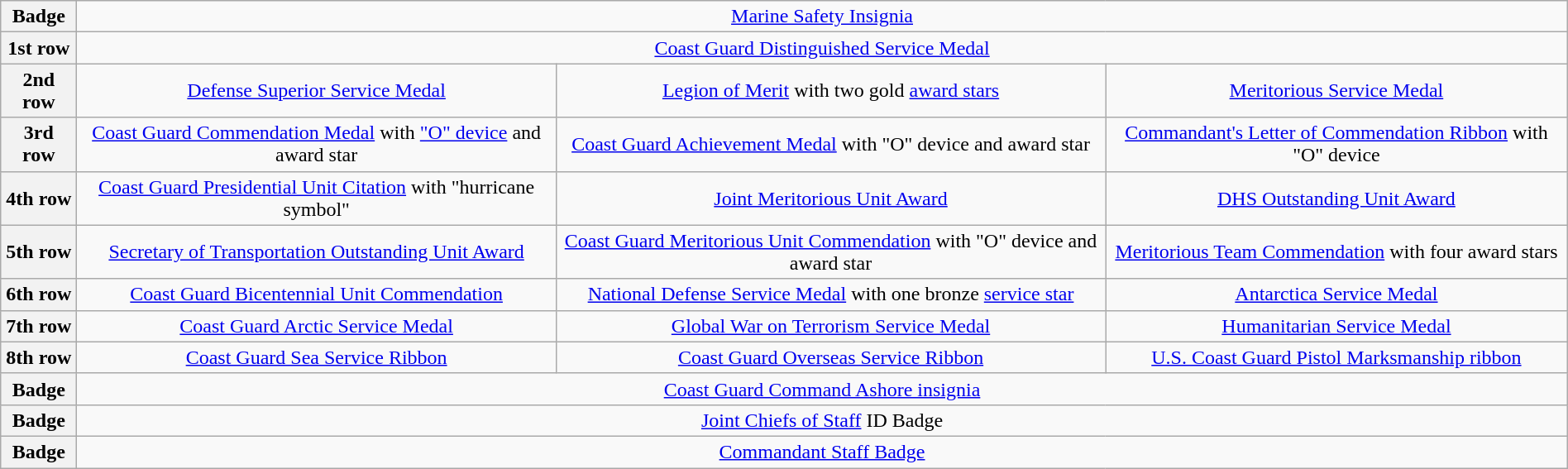<table class="wikitable" style="margin:1em auto; text-align:center;">
<tr>
<th>Badge</th>
<td colspan="3"><a href='#'>Marine Safety Insignia</a></td>
</tr>
<tr>
<th>1st row</th>
<td colspan="3" align="center"><a href='#'>Coast Guard Distinguished Service Medal</a></td>
</tr>
<tr>
<th>2nd row</th>
<td><a href='#'>Defense Superior Service Medal</a></td>
<td><a href='#'>Legion of Merit</a> with two gold <a href='#'>award stars</a></td>
<td><a href='#'>Meritorious Service Medal</a></td>
</tr>
<tr>
<th>3rd row</th>
<td><a href='#'>Coast Guard Commendation Medal</a> with <a href='#'>"O" device</a> and award star</td>
<td><a href='#'>Coast Guard Achievement Medal</a> with "O" device and award star</td>
<td><a href='#'>Commandant's Letter of Commendation Ribbon</a> with "O" device</td>
</tr>
<tr>
<th>4th row</th>
<td><a href='#'>Coast Guard Presidential Unit Citation</a> with "hurricane symbol"</td>
<td><a href='#'>Joint Meritorious Unit Award</a></td>
<td><a href='#'>DHS Outstanding Unit Award</a></td>
</tr>
<tr>
<th>5th row</th>
<td><a href='#'>Secretary of Transportation Outstanding Unit Award</a></td>
<td><a href='#'>Coast Guard Meritorious Unit Commendation</a> with "O" device and award star</td>
<td><a href='#'>Meritorious Team Commendation</a> with four award stars</td>
</tr>
<tr>
<th>6th row</th>
<td><a href='#'>Coast Guard Bicentennial Unit Commendation</a></td>
<td><a href='#'>National Defense Service Medal</a> with one bronze <a href='#'>service star</a></td>
<td><a href='#'>Antarctica Service Medal</a></td>
</tr>
<tr>
<th>7th row</th>
<td><a href='#'>Coast Guard Arctic Service Medal</a></td>
<td><a href='#'>Global War on Terrorism Service Medal</a></td>
<td><a href='#'>Humanitarian Service Medal</a></td>
</tr>
<tr>
<th>8th row</th>
<td><a href='#'>Coast Guard Sea Service Ribbon</a></td>
<td><a href='#'>Coast Guard Overseas Service Ribbon</a></td>
<td><a href='#'>U.S. Coast Guard Pistol Marksmanship ribbon</a></td>
</tr>
<tr>
<th>Badge</th>
<td colspan="3"><a href='#'>Coast Guard Command Ashore insignia</a></td>
</tr>
<tr>
<th>Badge</th>
<td colspan="3"><a href='#'>Joint Chiefs of Staff</a> ID Badge</td>
</tr>
<tr>
<th>Badge</th>
<td colspan="3"><a href='#'>Commandant Staff Badge</a></td>
</tr>
</table>
